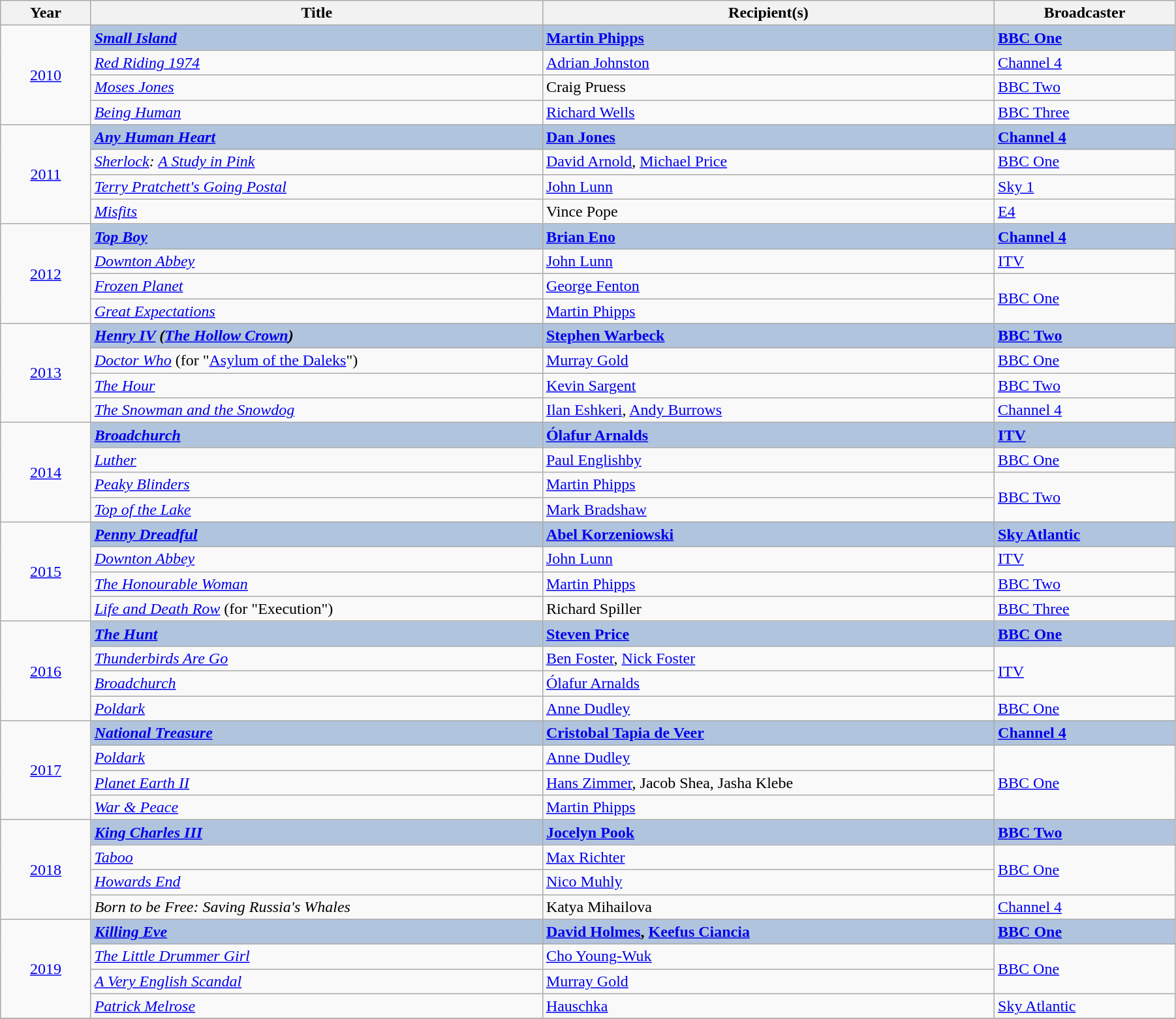<table class="wikitable" width="95%">
<tr>
<th width=5%>Year</th>
<th width=25%>Title</th>
<th width=25%><strong>Recipient(s)</strong></th>
<th width=10%><strong>Broadcaster</strong></th>
</tr>
<tr>
<td rowspan="4" style="text-align:center;"><a href='#'>2010</a></td>
<td style="background:#B0C4DE;"><strong><em><a href='#'>Small Island</a></em></strong></td>
<td style="background:#B0C4DE;"><strong><a href='#'>Martin Phipps</a></strong></td>
<td style="background:#B0C4DE;"><strong><a href='#'>BBC One</a></strong></td>
</tr>
<tr>
<td><em><a href='#'>Red Riding 1974</a></em></td>
<td><a href='#'>Adrian Johnston</a></td>
<td><a href='#'>Channel 4</a></td>
</tr>
<tr>
<td><em><a href='#'>Moses Jones</a></em></td>
<td>Craig Pruess</td>
<td><a href='#'>BBC Two</a></td>
</tr>
<tr>
<td><em><a href='#'>Being Human</a></em></td>
<td><a href='#'>Richard Wells</a></td>
<td><a href='#'>BBC Three</a></td>
</tr>
<tr>
<td rowspan="4" style="text-align:center;"><a href='#'>2011</a></td>
<td style="background:#B0C4DE;"><strong><em><a href='#'>Any Human Heart</a></em></strong></td>
<td style="background:#B0C4DE;"><strong><a href='#'>Dan Jones</a></strong></td>
<td style="background:#B0C4DE;"><strong><a href='#'>Channel 4</a></strong></td>
</tr>
<tr>
<td><em><a href='#'>Sherlock</a>: <a href='#'>A Study in Pink</a></em></td>
<td><a href='#'>David Arnold</a>, <a href='#'>Michael Price</a></td>
<td><a href='#'>BBC One</a></td>
</tr>
<tr>
<td><em><a href='#'>Terry Pratchett's Going Postal</a></em></td>
<td><a href='#'>John Lunn</a></td>
<td><a href='#'>Sky 1</a></td>
</tr>
<tr>
<td><em><a href='#'>Misfits</a></em></td>
<td>Vince Pope</td>
<td><a href='#'>E4</a></td>
</tr>
<tr>
<td rowspan="4" style="text-align:center;"><a href='#'>2012</a></td>
<td style="background:#B0C4DE;"><strong><em><a href='#'>Top Boy</a></em></strong></td>
<td style="background:#B0C4DE;"><strong><a href='#'>Brian Eno</a></strong></td>
<td style="background:#B0C4DE;"><strong><a href='#'>Channel 4</a></strong></td>
</tr>
<tr>
<td><em><a href='#'>Downton Abbey</a></em></td>
<td><a href='#'>John Lunn</a></td>
<td><a href='#'>ITV</a></td>
</tr>
<tr>
<td><em><a href='#'>Frozen Planet</a></em></td>
<td><a href='#'>George Fenton</a></td>
<td rowspan="2"><a href='#'>BBC One</a></td>
</tr>
<tr>
<td><em><a href='#'>Great Expectations</a></em></td>
<td><a href='#'>Martin Phipps</a></td>
</tr>
<tr>
<td rowspan="4" style="text-align:center;"><a href='#'>2013</a></td>
<td style="background:#B0C4DE;"><strong><em><a href='#'>Henry IV</a> (<a href='#'>The Hollow Crown</a>)</em></strong></td>
<td style="background:#B0C4DE;"><strong><a href='#'>Stephen Warbeck</a></strong></td>
<td style="background:#B0C4DE;"><strong><a href='#'>BBC Two</a></strong></td>
</tr>
<tr>
<td><em><a href='#'>Doctor Who</a></em> (for "<a href='#'>Asylum of the Daleks</a>")</td>
<td><a href='#'>Murray Gold</a></td>
<td><a href='#'>BBC One</a></td>
</tr>
<tr>
<td><em><a href='#'>The Hour</a></em></td>
<td><a href='#'>Kevin Sargent</a></td>
<td><a href='#'>BBC Two</a></td>
</tr>
<tr>
<td><em><a href='#'>The Snowman and the Snowdog</a></em></td>
<td><a href='#'>Ilan Eshkeri</a>, <a href='#'>Andy Burrows</a></td>
<td><a href='#'>Channel 4</a></td>
</tr>
<tr>
<td rowspan="4" style="text-align:center;"><a href='#'>2014</a></td>
<td style="background:#B0C4DE;"><strong><em><a href='#'>Broadchurch</a></em></strong></td>
<td style="background:#B0C4DE;"><strong><a href='#'>Ólafur Arnalds</a></strong></td>
<td style="background:#B0C4DE;"><strong><a href='#'>ITV</a></strong></td>
</tr>
<tr>
<td><em><a href='#'>Luther</a></em></td>
<td><a href='#'>Paul Englishby</a></td>
<td><a href='#'>BBC One</a></td>
</tr>
<tr>
<td><em><a href='#'>Peaky Blinders</a></em></td>
<td><a href='#'>Martin Phipps</a></td>
<td rowspan="2"><a href='#'>BBC Two</a></td>
</tr>
<tr>
<td><em><a href='#'>Top of the Lake</a></em></td>
<td><a href='#'>Mark Bradshaw</a></td>
</tr>
<tr>
<td rowspan="4" style="text-align:center;"><a href='#'>2015</a></td>
<td style="background:#B0C4DE;"><strong><em><a href='#'>Penny Dreadful</a></em></strong></td>
<td style="background:#B0C4DE;"><strong><a href='#'>Abel Korzeniowski</a></strong></td>
<td style="background:#B0C4DE;"><strong><a href='#'>Sky Atlantic</a></strong></td>
</tr>
<tr>
<td><em><a href='#'>Downton Abbey</a></em></td>
<td><a href='#'>John Lunn</a></td>
<td><a href='#'>ITV</a></td>
</tr>
<tr>
<td><em><a href='#'>The Honourable Woman</a></em></td>
<td><a href='#'>Martin Phipps</a></td>
<td><a href='#'>BBC Two</a></td>
</tr>
<tr>
<td><em><a href='#'>Life and Death Row</a></em> (for "Execution")</td>
<td>Richard Spiller</td>
<td><a href='#'>BBC Three</a></td>
</tr>
<tr>
<td rowspan="4" style="text-align:center;"><a href='#'>2016</a></td>
<td style="background:#B0C4DE;"><strong><em><a href='#'>The Hunt</a></em></strong></td>
<td style="background:#B0C4DE;"><strong><a href='#'>Steven Price</a></strong></td>
<td style="background:#B0C4DE;"><strong><a href='#'>BBC One</a></strong></td>
</tr>
<tr>
<td><em><a href='#'>Thunderbirds Are Go</a></em></td>
<td><a href='#'>Ben Foster</a>, <a href='#'>Nick Foster</a></td>
<td rowspan="2"><a href='#'>ITV</a></td>
</tr>
<tr>
<td><em><a href='#'>Broadchurch</a></em></td>
<td><a href='#'>Ólafur Arnalds</a></td>
</tr>
<tr>
<td><em><a href='#'>Poldark</a></em></td>
<td><a href='#'>Anne Dudley</a></td>
<td><a href='#'>BBC One</a></td>
</tr>
<tr>
<td rowspan="4" style="text-align:center;"><a href='#'>2017</a><br></td>
<td style="background:#B0C4DE;"><strong><em><a href='#'>National Treasure</a></em></strong></td>
<td style="background:#B0C4DE;"><strong><a href='#'>Cristobal Tapia de Veer</a></strong></td>
<td style="background:#B0C4DE;"><strong><a href='#'>Channel 4</a></strong></td>
</tr>
<tr>
<td><em><a href='#'>Poldark</a></em></td>
<td><a href='#'>Anne Dudley</a></td>
<td rowspan="3"><a href='#'>BBC One</a></td>
</tr>
<tr>
<td><em><a href='#'>Planet Earth II</a></em></td>
<td><a href='#'>Hans Zimmer</a>, Jacob Shea, Jasha Klebe</td>
</tr>
<tr>
<td><em><a href='#'>War & Peace</a></em></td>
<td><a href='#'>Martin Phipps</a></td>
</tr>
<tr>
<td rowspan="4" style="text-align:center;"><a href='#'>2018</a><br></td>
<td style="background:#B0C4DE;"><strong><em><a href='#'>King Charles III</a></em></strong></td>
<td style="background:#B0C4DE;"><strong><a href='#'>Jocelyn Pook</a></strong></td>
<td style="background:#B0C4DE;"><strong><a href='#'>BBC Two</a></strong></td>
</tr>
<tr>
<td><em><a href='#'>Taboo</a></em></td>
<td><a href='#'>Max Richter</a></td>
<td rowspan="2"><a href='#'>BBC One</a></td>
</tr>
<tr>
<td><em><a href='#'>Howards End</a></em></td>
<td><a href='#'>Nico Muhly</a></td>
</tr>
<tr>
<td><em>Born to be Free: Saving Russia's Whales</em></td>
<td>Katya Mihailova</td>
<td><a href='#'>Channel 4</a></td>
</tr>
<tr>
<td rowspan="4" style="text-align:center;"><a href='#'>2019</a><br></td>
<td style="background:#B0C4DE;"><strong><em><a href='#'>Killing Eve</a></em></strong></td>
<td style="background:#B0C4DE;"><strong><a href='#'>David Holmes</a>, <a href='#'>Keefus Ciancia</a></strong></td>
<td style="background:#B0C4DE;"><strong><a href='#'>BBC One</a></strong></td>
</tr>
<tr>
<td><em><a href='#'>The Little Drummer Girl</a></em></td>
<td><a href='#'>Cho Young-Wuk</a></td>
<td rowspan="2"><a href='#'>BBC One</a></td>
</tr>
<tr>
<td><em><a href='#'>A Very English Scandal</a></em></td>
<td><a href='#'>Murray Gold</a></td>
</tr>
<tr>
<td><em><a href='#'>Patrick Melrose</a></em></td>
<td><a href='#'>Hauschka</a></td>
<td><a href='#'>Sky Atlantic</a></td>
</tr>
<tr>
</tr>
</table>
